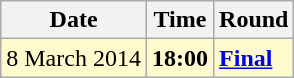<table class="wikitable">
<tr>
<th>Date</th>
<th>Time</th>
<th>Round</th>
</tr>
<tr style=background:lemonchiffon>
<td>8 March 2014</td>
<td><strong>18:00</strong></td>
<td><strong><a href='#'>Final</a></strong></td>
</tr>
</table>
